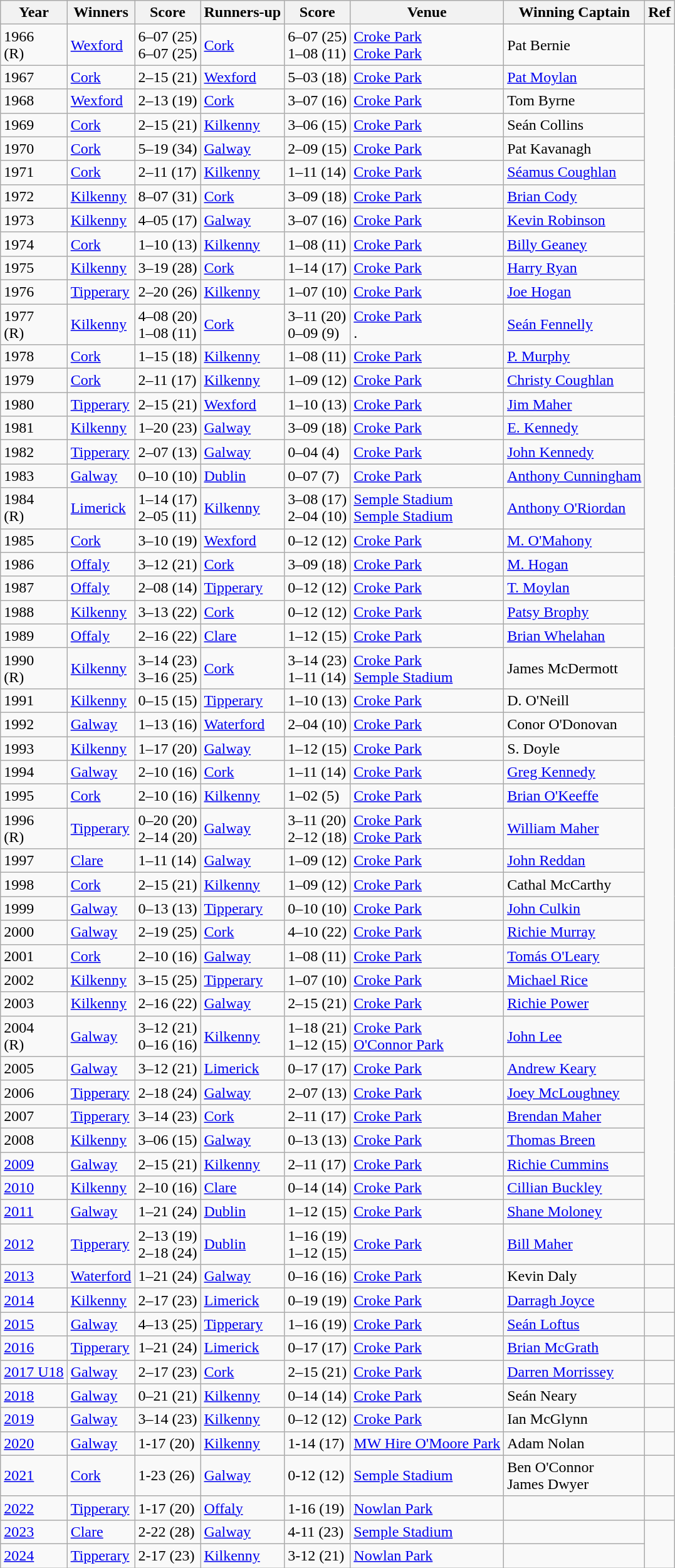<table class="wikitable sortable">
<tr>
<th>Year</th>
<th>Winners</th>
<th>Score</th>
<th>Runners-up</th>
<th>Score</th>
<th>Venue</th>
<th>Winning Captain</th>
<th>Ref</th>
</tr>
<tr>
<td>1966<br>(R)</td>
<td><a href='#'>Wexford</a></td>
<td>6–07  (25)<br>6–07  (25)</td>
<td><a href='#'>Cork</a></td>
<td>6–07  (25)<br>1–08  (11)</td>
<td><a href='#'>Croke Park</a><br><a href='#'>Croke Park</a></td>
<td>Pat Bernie</td>
</tr>
<tr>
<td>1967</td>
<td><a href='#'>Cork</a></td>
<td>2–15  (21)</td>
<td><a href='#'>Wexford</a></td>
<td>5–03  (18)</td>
<td><a href='#'>Croke Park</a></td>
<td><a href='#'>Pat Moylan</a></td>
</tr>
<tr>
<td>1968</td>
<td><a href='#'>Wexford</a></td>
<td>2–13  (19)</td>
<td><a href='#'>Cork</a></td>
<td>3–07  (16)</td>
<td><a href='#'>Croke Park</a></td>
<td>Tom Byrne</td>
</tr>
<tr>
<td>1969</td>
<td><a href='#'>Cork</a></td>
<td>2–15  (21)</td>
<td><a href='#'>Kilkenny</a></td>
<td>3–06  (15)</td>
<td><a href='#'>Croke Park</a></td>
<td>Seán Collins</td>
</tr>
<tr>
<td>1970</td>
<td><a href='#'>Cork</a></td>
<td>5–19  (34)</td>
<td><a href='#'>Galway</a></td>
<td>2–09  (15)</td>
<td><a href='#'>Croke Park</a></td>
<td>Pat Kavanagh</td>
</tr>
<tr>
<td>1971</td>
<td><a href='#'>Cork</a></td>
<td>2–11  (17)</td>
<td><a href='#'>Kilkenny</a></td>
<td>1–11  (14)</td>
<td><a href='#'>Croke Park</a></td>
<td><a href='#'>Séamus Coughlan</a></td>
</tr>
<tr>
<td>1972</td>
<td><a href='#'>Kilkenny</a></td>
<td>8–07  (31)</td>
<td><a href='#'>Cork</a></td>
<td>3–09  (18)</td>
<td><a href='#'>Croke Park</a></td>
<td><a href='#'>Brian Cody</a></td>
</tr>
<tr>
<td>1973</td>
<td><a href='#'>Kilkenny</a></td>
<td>4–05  (17)</td>
<td><a href='#'>Galway</a></td>
<td>3–07  (16)</td>
<td><a href='#'>Croke Park</a></td>
<td><a href='#'>Kevin Robinson</a></td>
</tr>
<tr>
<td>1974</td>
<td><a href='#'>Cork</a></td>
<td>1–10  (13)</td>
<td><a href='#'>Kilkenny</a></td>
<td>1–08  (11)</td>
<td><a href='#'>Croke Park</a></td>
<td><a href='#'>Billy Geaney</a></td>
</tr>
<tr>
<td>1975</td>
<td><a href='#'>Kilkenny</a></td>
<td>3–19  (28)</td>
<td><a href='#'>Cork</a></td>
<td>1–14  (17)</td>
<td><a href='#'>Croke Park</a></td>
<td><a href='#'>Harry Ryan</a></td>
</tr>
<tr>
<td>1976</td>
<td><a href='#'>Tipperary</a></td>
<td>2–20  (26)</td>
<td><a href='#'>Kilkenny</a></td>
<td>1–07  (10)</td>
<td><a href='#'>Croke Park</a></td>
<td><a href='#'>Joe Hogan</a></td>
</tr>
<tr>
<td>1977<br>(R)</td>
<td><a href='#'>Kilkenny</a></td>
<td>4–08  (20)<br>1–08  (11)</td>
<td><a href='#'>Cork</a></td>
<td>3–11  (20)<br>0–09  (9)</td>
<td><a href='#'>Croke Park</a><br>.</td>
<td><a href='#'>Seán Fennelly</a></td>
</tr>
<tr>
<td>1978</td>
<td><a href='#'>Cork</a></td>
<td>1–15  (18)</td>
<td><a href='#'>Kilkenny</a></td>
<td>1–08  (11)</td>
<td><a href='#'>Croke Park</a></td>
<td><a href='#'>P. Murphy</a></td>
</tr>
<tr>
<td>1979</td>
<td><a href='#'>Cork</a></td>
<td>2–11  (17)</td>
<td><a href='#'>Kilkenny</a></td>
<td>1–09  (12)</td>
<td><a href='#'>Croke Park</a></td>
<td><a href='#'>Christy Coughlan</a></td>
</tr>
<tr>
<td>1980</td>
<td><a href='#'>Tipperary</a></td>
<td>2–15  (21)</td>
<td><a href='#'>Wexford</a></td>
<td>1–10  (13)</td>
<td><a href='#'>Croke Park</a></td>
<td><a href='#'>Jim Maher</a></td>
</tr>
<tr>
<td>1981</td>
<td><a href='#'>Kilkenny</a></td>
<td>1–20  (23)</td>
<td><a href='#'>Galway</a></td>
<td>3–09  (18)</td>
<td><a href='#'>Croke Park</a></td>
<td><a href='#'>E. Kennedy</a></td>
</tr>
<tr>
<td>1982</td>
<td><a href='#'>Tipperary</a></td>
<td>2–07  (13)</td>
<td><a href='#'>Galway</a></td>
<td>0–04  (4)</td>
<td><a href='#'>Croke Park</a></td>
<td><a href='#'>John Kennedy</a></td>
</tr>
<tr>
<td>1983</td>
<td><a href='#'>Galway</a></td>
<td>0–10  (10)</td>
<td><a href='#'>Dublin</a></td>
<td>0–07  (7)</td>
<td><a href='#'>Croke Park</a></td>
<td><a href='#'>Anthony Cunningham</a></td>
</tr>
<tr>
<td>1984<br>(R)</td>
<td><a href='#'>Limerick</a></td>
<td>1–14  (17)<br>2–05  (11)</td>
<td><a href='#'>Kilkenny</a></td>
<td>3–08  (17)<br>2–04  (10)</td>
<td><a href='#'>Semple Stadium</a><br><a href='#'>Semple Stadium</a></td>
<td><a href='#'>Anthony O'Riordan</a></td>
</tr>
<tr>
<td>1985</td>
<td><a href='#'>Cork</a></td>
<td>3–10  (19)</td>
<td><a href='#'>Wexford</a></td>
<td>0–12  (12)</td>
<td><a href='#'>Croke Park</a></td>
<td><a href='#'>M. O'Mahony</a></td>
</tr>
<tr>
<td>1986</td>
<td><a href='#'>Offaly</a></td>
<td>3–12  (21)</td>
<td><a href='#'>Cork</a></td>
<td>3–09  (18)</td>
<td><a href='#'>Croke Park</a></td>
<td><a href='#'>M. Hogan</a></td>
</tr>
<tr>
<td>1987</td>
<td><a href='#'>Offaly</a></td>
<td>2–08  (14)</td>
<td><a href='#'>Tipperary</a></td>
<td>0–12  (12)</td>
<td><a href='#'>Croke Park</a></td>
<td><a href='#'>T. Moylan</a></td>
</tr>
<tr>
<td>1988</td>
<td><a href='#'>Kilkenny</a></td>
<td>3–13  (22)</td>
<td><a href='#'>Cork</a></td>
<td>0–12  (12)</td>
<td><a href='#'>Croke Park</a></td>
<td><a href='#'>Patsy Brophy</a></td>
</tr>
<tr>
<td>1989</td>
<td><a href='#'>Offaly</a></td>
<td>2–16  (22)</td>
<td><a href='#'>Clare</a></td>
<td>1–12  (15)</td>
<td><a href='#'>Croke Park</a></td>
<td><a href='#'>Brian Whelahan</a></td>
</tr>
<tr>
<td>1990<br>(R)</td>
<td><a href='#'>Kilkenny</a></td>
<td>3–14  (23)<br>3–16  (25)</td>
<td><a href='#'>Cork</a></td>
<td>3–14  (23)<br>1–11  (14)</td>
<td><a href='#'>Croke Park</a><br><a href='#'>Semple Stadium</a></td>
<td>James McDermott</td>
</tr>
<tr>
<td>1991</td>
<td><a href='#'>Kilkenny</a></td>
<td>0–15  (15)</td>
<td><a href='#'>Tipperary</a></td>
<td>1–10  (13)</td>
<td><a href='#'>Croke Park</a></td>
<td>D. O'Neill</td>
</tr>
<tr>
<td>1992</td>
<td><a href='#'>Galway</a></td>
<td>1–13  (16)</td>
<td><a href='#'>Waterford</a></td>
<td>2–04  (10)</td>
<td><a href='#'>Croke Park</a></td>
<td>Conor O'Donovan</td>
</tr>
<tr>
<td>1993</td>
<td><a href='#'>Kilkenny</a></td>
<td>1–17  (20)</td>
<td><a href='#'>Galway</a></td>
<td>1–12  (15)</td>
<td><a href='#'>Croke Park</a></td>
<td>S. Doyle</td>
</tr>
<tr>
<td>1994</td>
<td><a href='#'>Galway</a></td>
<td>2–10  (16)</td>
<td><a href='#'>Cork</a></td>
<td>1–11  (14)</td>
<td><a href='#'>Croke Park</a></td>
<td><a href='#'>Greg Kennedy</a></td>
</tr>
<tr>
<td>1995</td>
<td><a href='#'>Cork</a></td>
<td>2–10  (16)</td>
<td><a href='#'>Kilkenny</a></td>
<td>1–02  (5)</td>
<td><a href='#'>Croke Park</a></td>
<td><a href='#'>Brian O'Keeffe</a></td>
</tr>
<tr>
<td>1996<br>(R)</td>
<td><a href='#'>Tipperary</a></td>
<td>0–20  (20)<br>2–14  (20)</td>
<td><a href='#'>Galway</a></td>
<td>3–11  (20)<br>2–12  (18)</td>
<td><a href='#'>Croke Park</a><br><a href='#'>Croke Park</a></td>
<td><a href='#'>William Maher</a></td>
</tr>
<tr>
<td>1997</td>
<td><a href='#'>Clare</a></td>
<td>1–11  (14)</td>
<td><a href='#'>Galway</a></td>
<td>1–09  (12)</td>
<td><a href='#'>Croke Park</a></td>
<td><a href='#'>John Reddan</a></td>
</tr>
<tr>
<td>1998</td>
<td><a href='#'>Cork</a></td>
<td>2–15  (21)</td>
<td><a href='#'>Kilkenny</a></td>
<td>1–09  (12)</td>
<td><a href='#'>Croke Park</a></td>
<td>Cathal McCarthy</td>
</tr>
<tr>
<td>1999</td>
<td><a href='#'>Galway</a></td>
<td>0–13  (13)</td>
<td><a href='#'>Tipperary</a></td>
<td>0–10  (10)</td>
<td><a href='#'>Croke Park</a></td>
<td><a href='#'>John Culkin</a></td>
</tr>
<tr>
<td>2000</td>
<td><a href='#'>Galway</a></td>
<td>2–19  (25)</td>
<td><a href='#'>Cork</a></td>
<td>4–10  (22)</td>
<td><a href='#'>Croke Park</a></td>
<td><a href='#'>Richie Murray</a></td>
</tr>
<tr>
<td>2001</td>
<td><a href='#'>Cork</a></td>
<td>2–10  (16)</td>
<td><a href='#'>Galway</a></td>
<td>1–08  (11)</td>
<td><a href='#'>Croke Park</a></td>
<td><a href='#'>Tomás O'Leary</a></td>
</tr>
<tr>
<td>2002</td>
<td><a href='#'>Kilkenny</a></td>
<td>3–15  (25)</td>
<td><a href='#'>Tipperary</a></td>
<td>1–07  (10)</td>
<td><a href='#'>Croke Park</a></td>
<td><a href='#'>Michael Rice</a></td>
</tr>
<tr>
<td>2003</td>
<td><a href='#'>Kilkenny</a></td>
<td>2–16  (22)</td>
<td><a href='#'>Galway</a></td>
<td>2–15  (21)</td>
<td><a href='#'>Croke Park</a></td>
<td><a href='#'>Richie Power</a></td>
</tr>
<tr>
<td>2004<br>(R)</td>
<td><a href='#'>Galway</a></td>
<td>3–12  (21)<br>0–16  (16)</td>
<td><a href='#'>Kilkenny</a></td>
<td>1–18  (21)<br>1–12  (15)</td>
<td><a href='#'>Croke Park</a><br><a href='#'>O'Connor Park</a></td>
<td><a href='#'>John Lee</a></td>
</tr>
<tr>
<td>2005</td>
<td><a href='#'>Galway</a></td>
<td>3–12  (21)</td>
<td><a href='#'>Limerick</a></td>
<td>0–17  (17)</td>
<td><a href='#'>Croke Park</a></td>
<td><a href='#'>Andrew Keary</a></td>
</tr>
<tr>
<td>2006</td>
<td><a href='#'>Tipperary</a></td>
<td>2–18  (24)</td>
<td><a href='#'>Galway</a></td>
<td>2–07  (13)</td>
<td><a href='#'>Croke Park</a></td>
<td><a href='#'>Joey McLoughney</a></td>
</tr>
<tr>
<td>2007</td>
<td><a href='#'>Tipperary</a></td>
<td>3–14  (23)</td>
<td><a href='#'>Cork</a></td>
<td>2–11  (17)</td>
<td><a href='#'>Croke Park</a></td>
<td><a href='#'>Brendan Maher</a></td>
</tr>
<tr>
<td>2008</td>
<td><a href='#'>Kilkenny</a></td>
<td>3–06  (15)</td>
<td><a href='#'>Galway</a></td>
<td>0–13  (13)</td>
<td><a href='#'>Croke Park</a></td>
<td><a href='#'>Thomas Breen</a></td>
</tr>
<tr>
<td><a href='#'>2009</a></td>
<td><a href='#'>Galway</a></td>
<td>2–15 (21)</td>
<td><a href='#'>Kilkenny</a></td>
<td>2–11 (17)</td>
<td><a href='#'>Croke Park</a></td>
<td><a href='#'>Richie Cummins</a></td>
</tr>
<tr>
<td><a href='#'>2010</a></td>
<td><a href='#'>Kilkenny</a></td>
<td>2–10 (16)</td>
<td><a href='#'>Clare</a></td>
<td>0–14 (14)</td>
<td><a href='#'>Croke Park</a></td>
<td><a href='#'>Cillian Buckley</a></td>
</tr>
<tr>
<td><a href='#'>2011</a></td>
<td><a href='#'>Galway</a></td>
<td>1–21 (24)</td>
<td><a href='#'>Dublin</a></td>
<td>1–12 (15)</td>
<td><a href='#'>Croke Park</a></td>
<td><a href='#'>Shane Moloney</a></td>
</tr>
<tr>
<td><a href='#'>2012</a></td>
<td><a href='#'>Tipperary</a></td>
<td>2–13  (19)<br>2–18  (24)</td>
<td><a href='#'>Dublin</a></td>
<td>1–16  (19)<br>1–12  (15)</td>
<td><a href='#'>Croke Park</a></td>
<td><a href='#'>Bill Maher</a></td>
<td></td>
</tr>
<tr>
<td><a href='#'>2013</a></td>
<td><a href='#'>Waterford</a></td>
<td>1–21 (24)</td>
<td><a href='#'>Galway</a></td>
<td>0–16 (16)</td>
<td><a href='#'>Croke Park</a></td>
<td>Kevin Daly</td>
<td></td>
</tr>
<tr>
<td><a href='#'>2014</a></td>
<td><a href='#'>Kilkenny</a></td>
<td>2–17 (23)</td>
<td><a href='#'>Limerick</a></td>
<td>0–19 (19)</td>
<td><a href='#'>Croke Park</a></td>
<td><a href='#'>Darragh Joyce</a></td>
<td></td>
</tr>
<tr>
<td><a href='#'>2015</a></td>
<td><a href='#'>Galway</a></td>
<td>4–13 (25)</td>
<td><a href='#'>Tipperary</a></td>
<td>1–16 (19)</td>
<td><a href='#'>Croke Park</a></td>
<td><a href='#'>Seán Loftus</a></td>
<td></td>
</tr>
<tr>
<td><a href='#'>2016</a></td>
<td><a href='#'>Tipperary</a></td>
<td>1–21 (24)</td>
<td><a href='#'>Limerick</a></td>
<td>0–17 (17)</td>
<td><a href='#'>Croke Park</a></td>
<td><a href='#'>Brian McGrath</a></td>
<td></td>
</tr>
<tr>
<td><a href='#'>2017 U18</a></td>
<td><a href='#'>Galway</a></td>
<td>2–17 (23)</td>
<td><a href='#'>Cork</a></td>
<td>2–15 (21)</td>
<td><a href='#'>Croke Park</a></td>
<td><a href='#'>Darren Morrissey</a></td>
<td></td>
</tr>
<tr>
<td><a href='#'>2018</a></td>
<td><a href='#'>Galway</a></td>
<td>0–21 (21)</td>
<td><a href='#'>Kilkenny</a></td>
<td>0–14 (14)</td>
<td><a href='#'>Croke Park</a></td>
<td>Seán Neary</td>
<td></td>
</tr>
<tr>
<td><a href='#'>2019</a></td>
<td><a href='#'>Galway</a></td>
<td>3–14 (23)</td>
<td><a href='#'>Kilkenny</a></td>
<td>0–12 (12)</td>
<td><a href='#'>Croke Park</a></td>
<td>Ian McGlynn</td>
<td></td>
</tr>
<tr>
<td><a href='#'>2020</a></td>
<td><a href='#'>Galway</a></td>
<td>1-17 (20)</td>
<td><a href='#'>Kilkenny</a></td>
<td>1-14 (17)</td>
<td><a href='#'>MW Hire O'Moore Park</a></td>
<td>Adam Nolan</td>
<td></td>
</tr>
<tr>
<td><a href='#'>2021</a></td>
<td><a href='#'>Cork</a></td>
<td>1-23 (26)</td>
<td><a href='#'>Galway</a></td>
<td>0-12 (12)</td>
<td><a href='#'>Semple Stadium</a></td>
<td>Ben O'Connor<br>James Dwyer</td>
<td></td>
</tr>
<tr>
<td><a href='#'>2022</a></td>
<td><a href='#'>Tipperary</a></td>
<td>1-17 (20)</td>
<td><a href='#'>Offaly</a></td>
<td>1-16 (19)</td>
<td><a href='#'>Nowlan Park</a></td>
<td></td>
<td></td>
</tr>
<tr>
<td><a href='#'>2023</a></td>
<td><a href='#'>Clare</a></td>
<td>2-22 (28)</td>
<td><a href='#'>Galway</a></td>
<td>4-11 (23)</td>
<td><a href='#'>Semple Stadium</a></td>
<td></td>
</tr>
<tr>
<td><a href='#'>2024</a></td>
<td><a href='#'>Tipperary</a></td>
<td>2-17 (23)</td>
<td><a href='#'>Kilkenny</a></td>
<td>3-12 (21)</td>
<td><a href='#'>Nowlan Park</a></td>
<td></td>
</tr>
</table>
